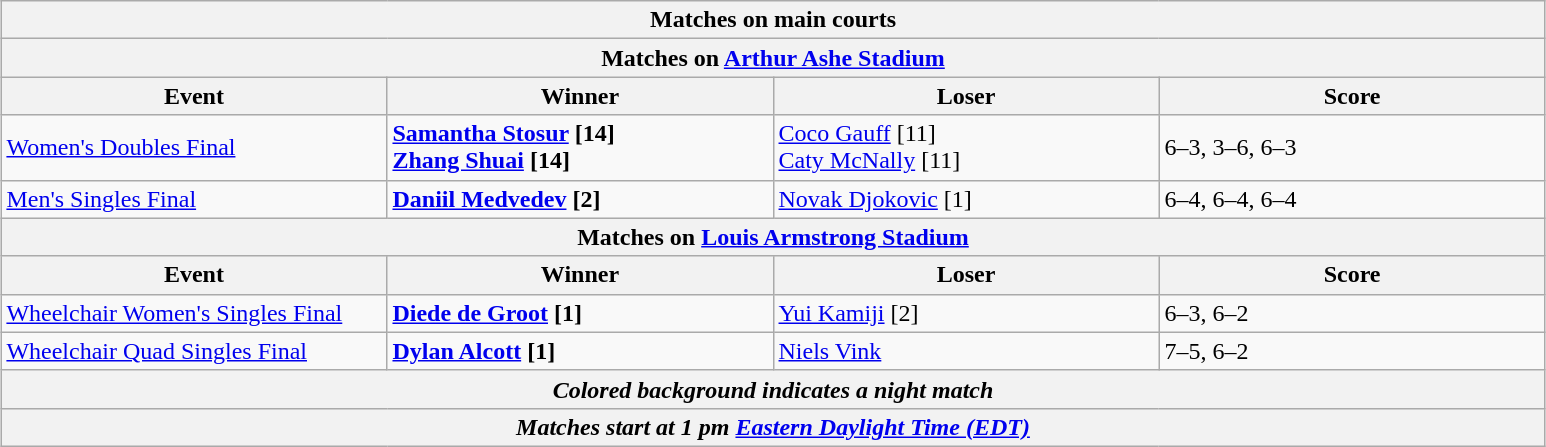<table class="wikitable" style="margin:auto;">
<tr>
<th colspan="4" style="white-space:nowrap;">Matches on main courts</th>
</tr>
<tr>
<th colspan="4"><strong>Matches on <a href='#'>Arthur Ashe Stadium</a></strong></th>
</tr>
<tr>
<th width="250">Event</th>
<th width="250">Winner</th>
<th width="250">Loser</th>
<th width="250">Score</th>
</tr>
<tr>
<td><a href='#'>Women's Doubles Final</a></td>
<td><strong> <a href='#'>Samantha Stosur</a> [14]<br> <a href='#'>Zhang Shuai</a> [14]</strong></td>
<td> <a href='#'>Coco Gauff</a> [11]<br> <a href='#'>Caty McNally</a> [11]</td>
<td>6–3, 3–6, 6–3</td>
</tr>
<tr>
<td><a href='#'>Men's Singles Final</a></td>
<td> <strong><a href='#'>Daniil Medvedev</a> [2]</strong></td>
<td> <a href='#'>Novak Djokovic</a> [1]</td>
<td>6–4, 6–4, 6–4</td>
</tr>
<tr>
<th colspan="4"><strong>Matches on <a href='#'>Louis Armstrong Stadium</a></strong></th>
</tr>
<tr>
<th width="250">Event</th>
<th width="250">Winner</th>
<th width="250">Loser</th>
<th width="250">Score</th>
</tr>
<tr>
<td><a href='#'>Wheelchair Women's Singles Final</a></td>
<td><strong> <a href='#'>Diede de Groot</a> [1]</strong></td>
<td> <a href='#'>Yui Kamiji</a> [2]</td>
<td>6–3, 6–2</td>
</tr>
<tr>
<td><a href='#'>Wheelchair Quad Singles Final</a></td>
<td><strong> <a href='#'>Dylan Alcott</a> [1]</strong></td>
<td> <a href='#'>Niels Vink</a></td>
<td>7–5, 6–2</td>
</tr>
<tr>
<th colspan="4"><em>Colored background indicates a night match</em></th>
</tr>
<tr>
<th colspan="4"><em>Matches start at 1 pm <a href='#'>Eastern Daylight Time (EDT)</a></em></th>
</tr>
</table>
